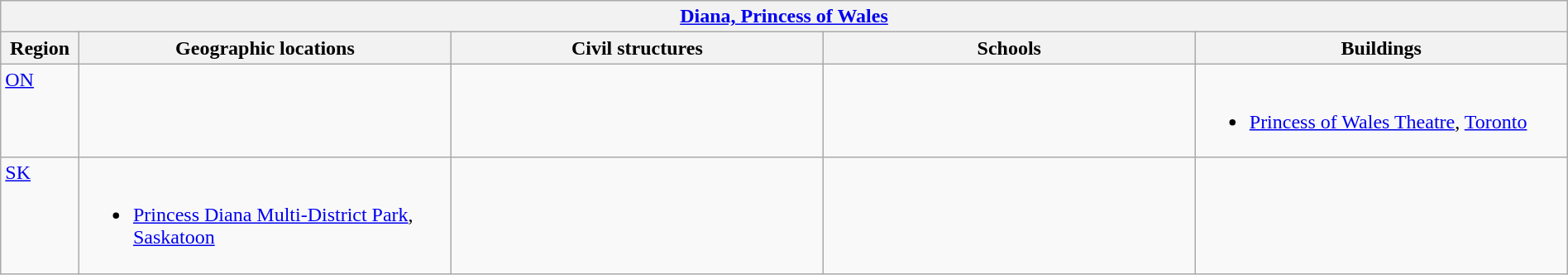<table class="wikitable" width="100%">
<tr>
<th colspan="5"> <a href='#'>Diana, Princess of Wales</a></th>
</tr>
<tr>
<th width="5%">Region</th>
<th width="23.75%">Geographic locations</th>
<th width="23.75%">Civil structures</th>
<th width="23.75%">Schools</th>
<th width="23.75%">Buildings</th>
</tr>
<tr>
<td align=left valign=top> <a href='#'>ON</a></td>
<td></td>
<td></td>
<td></td>
<td align=left valign=top><br><ul><li><a href='#'>Princess of Wales Theatre</a>, <a href='#'>Toronto</a></li></ul></td>
</tr>
<tr>
<td align=left valign=top> <a href='#'>SK</a></td>
<td align=left valign=top><br><ul><li><a href='#'>Princess Diana Multi-District Park</a>, <a href='#'>Saskatoon</a></li></ul></td>
<td></td>
<td></td>
<td></td>
</tr>
</table>
